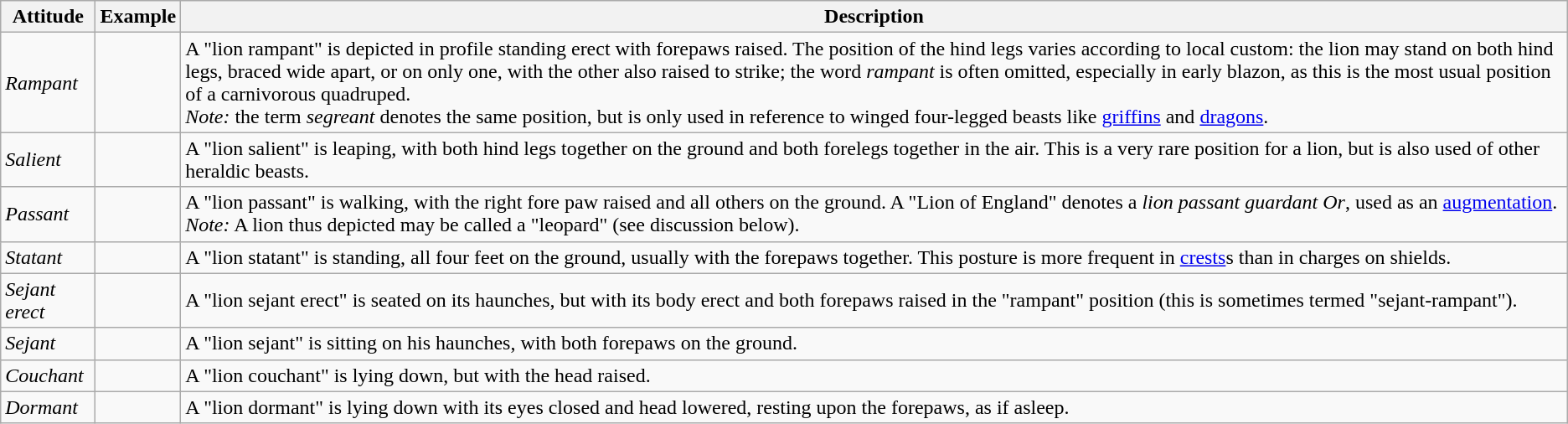<table class="wikitable">
<tr>
<th>Attitude</th>
<th>Example</th>
<th>Description</th>
</tr>
<tr>
<td><em>Rampant</em></td>
<td></td>
<td>A "lion rampant" is depicted in profile standing erect with forepaws raised. The position of the hind legs varies according to local custom: the lion may stand on both hind legs, braced wide apart, or on only one, with the other also raised to strike; the word <em>rampant</em> is often omitted, especially in early blazon, as this is the most usual position of a carnivorous quadruped.<br><em>Note:</em> the term <em>segreant</em> denotes the same position, but is only used in reference to winged four-legged beasts like <a href='#'>griffins</a> and <a href='#'>dragons</a>.</td>
</tr>
<tr>
<td><em>Salient</em></td>
<td></td>
<td>A "lion salient" is leaping, with both hind legs together on the ground and both forelegs together in the air. This is a very rare position for a lion, but is also used of other heraldic beasts.</td>
</tr>
<tr>
<td><em>Passant</em></td>
<td></td>
<td>A "lion passant" is walking, with the right fore paw raised and all others on the ground. A "Lion of England" denotes a <em>lion passant guardant Or</em>, used as an <a href='#'>augmentation</a>.<br><em>Note:</em> A lion thus depicted may be called a "leopard" (see discussion below).</td>
</tr>
<tr>
<td><em>Statant</em></td>
<td></td>
<td>A "lion statant" is standing, all four feet on the ground, usually with the forepaws together. This posture is more frequent in <a href='#'>crests</a>s than in charges on shields.</td>
</tr>
<tr>
<td><em>Sejant erect</em></td>
<td></td>
<td>A "lion sejant erect" is seated on its haunches, but with its body erect and both forepaws raised in the "rampant" position (this is sometimes termed "sejant-rampant").</td>
</tr>
<tr>
<td><em>Sejant</em></td>
<td></td>
<td>A "lion sejant" is sitting on his haunches, with both forepaws on the ground.</td>
</tr>
<tr>
<td><em>Couchant</em></td>
<td></td>
<td>A "lion couchant" is lying down, but with the head raised.</td>
</tr>
<tr>
<td><em>Dormant</em></td>
<td></td>
<td>A "lion dormant" is lying down with its eyes closed and head lowered, resting upon the forepaws, as if asleep.</td>
</tr>
</table>
